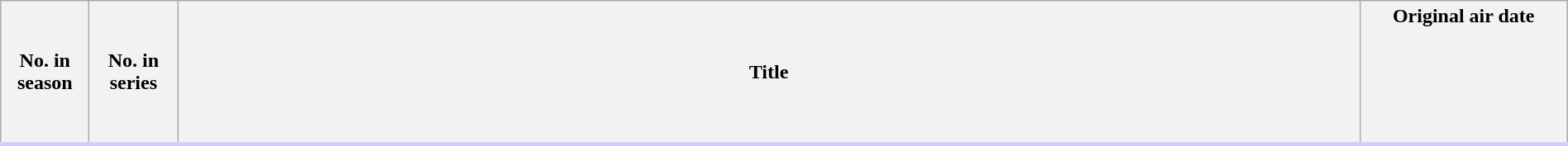<table class="wikitable" style="width:100%; margin:auto; background:#FFF;">
<tr style="border-bottom: 3px solid #CCF;">
<th style="width:4em;">No. in season</th>
<th style="width:4em;">No. in series</th>
<th>Title</th>
<th style="width:10em;">Original air date<br>





<br><br><br><br><br></th>
</tr>
</table>
